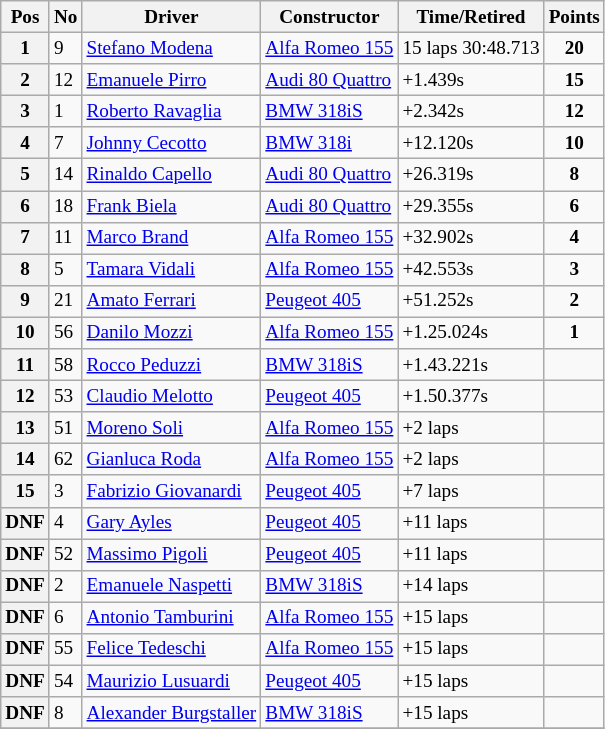<table class="wikitable" style="font-size: 80%;">
<tr>
<th>Pos</th>
<th>No</th>
<th>Driver</th>
<th>Constructor</th>
<th>Time/Retired</th>
<th>Points</th>
</tr>
<tr>
<th>1</th>
<td>9</td>
<td> <a href='#'>Stefano Modena</a></td>
<td><a href='#'>Alfa Romeo 155</a></td>
<td>15 laps 30:48.713</td>
<td align=center><strong>20</strong></td>
</tr>
<tr>
<th>2</th>
<td>12</td>
<td> <a href='#'>Emanuele Pirro</a></td>
<td><a href='#'>Audi 80 Quattro</a></td>
<td>+1.439s</td>
<td align=center><strong>15</strong></td>
</tr>
<tr>
<th>3</th>
<td>1</td>
<td> <a href='#'>Roberto Ravaglia</a></td>
<td><a href='#'>BMW 318iS</a></td>
<td>+2.342s</td>
<td align=center><strong>12</strong></td>
</tr>
<tr>
<th>4</th>
<td>7</td>
<td> <a href='#'>Johnny Cecotto</a></td>
<td><a href='#'>BMW 318i</a></td>
<td>+12.120s</td>
<td align=center><strong>10</strong></td>
</tr>
<tr>
<th>5</th>
<td>14</td>
<td> <a href='#'>Rinaldo Capello</a></td>
<td><a href='#'>Audi 80 Quattro</a></td>
<td>+26.319s</td>
<td align=center><strong>8</strong></td>
</tr>
<tr>
<th>6</th>
<td>18</td>
<td> <a href='#'>Frank Biela</a></td>
<td><a href='#'>Audi 80 Quattro</a></td>
<td>+29.355s</td>
<td align=center><strong>6</strong></td>
</tr>
<tr>
<th>7</th>
<td>11</td>
<td> <a href='#'>Marco Brand</a></td>
<td><a href='#'>Alfa Romeo 155</a></td>
<td>+32.902s</td>
<td align=center><strong>4</strong></td>
</tr>
<tr>
<th>8</th>
<td>5</td>
<td> <a href='#'>Tamara Vidali</a></td>
<td><a href='#'>Alfa Romeo 155</a></td>
<td>+42.553s</td>
<td align=center><strong>3</strong></td>
</tr>
<tr>
<th>9</th>
<td>21</td>
<td> <a href='#'>Amato Ferrari</a></td>
<td><a href='#'>Peugeot 405</a></td>
<td>+51.252s</td>
<td align=center><strong>2</strong></td>
</tr>
<tr>
<th>10</th>
<td>56</td>
<td> <a href='#'>Danilo Mozzi</a></td>
<td><a href='#'>Alfa Romeo 155</a></td>
<td>+1.25.024s</td>
<td align=center><strong>1</strong></td>
</tr>
<tr>
<th>11</th>
<td>58</td>
<td> <a href='#'>Rocco Peduzzi</a></td>
<td><a href='#'>BMW 318iS</a></td>
<td>+1.43.221s</td>
<td></td>
</tr>
<tr>
<th>12</th>
<td>53</td>
<td> <a href='#'>Claudio Melotto</a></td>
<td><a href='#'>Peugeot 405</a></td>
<td>+1.50.377s</td>
<td></td>
</tr>
<tr>
<th>13</th>
<td>51</td>
<td> <a href='#'>Moreno Soli</a></td>
<td><a href='#'>Alfa Romeo 155</a></td>
<td>+2 laps</td>
<td></td>
</tr>
<tr>
<th>14</th>
<td>62</td>
<td> <a href='#'>Gianluca Roda</a></td>
<td><a href='#'>Alfa Romeo 155</a></td>
<td>+2 laps</td>
<td></td>
</tr>
<tr>
<th>15</th>
<td>3</td>
<td> <a href='#'>Fabrizio Giovanardi</a></td>
<td><a href='#'>Peugeot 405</a></td>
<td>+7 laps</td>
<td></td>
</tr>
<tr>
<th>DNF</th>
<td>4</td>
<td> <a href='#'>Gary Ayles</a></td>
<td><a href='#'>Peugeot 405</a></td>
<td>+11 laps</td>
<td></td>
</tr>
<tr>
<th>DNF</th>
<td>52</td>
<td> <a href='#'>Massimo Pigoli</a></td>
<td><a href='#'>Peugeot 405</a></td>
<td>+11 laps</td>
<td></td>
</tr>
<tr>
<th>DNF</th>
<td>2</td>
<td> <a href='#'>Emanuele Naspetti</a></td>
<td><a href='#'>BMW 318iS</a></td>
<td>+14 laps</td>
<td></td>
</tr>
<tr>
<th>DNF</th>
<td>6</td>
<td> <a href='#'>Antonio Tamburini</a></td>
<td><a href='#'>Alfa Romeo 155</a></td>
<td>+15 laps</td>
<td></td>
</tr>
<tr>
<th>DNF</th>
<td>55</td>
<td> <a href='#'>Felice Tedeschi</a></td>
<td><a href='#'>Alfa Romeo 155</a></td>
<td>+15 laps</td>
<td></td>
</tr>
<tr>
<th>DNF</th>
<td>54</td>
<td> <a href='#'>Maurizio Lusuardi</a></td>
<td><a href='#'>Peugeot 405</a></td>
<td>+15 laps</td>
<td></td>
</tr>
<tr>
<th>DNF</th>
<td>8</td>
<td> <a href='#'> Alexander Burgstaller</a></td>
<td><a href='#'>BMW 318iS</a></td>
<td>+15 laps</td>
<td></td>
</tr>
<tr>
</tr>
</table>
